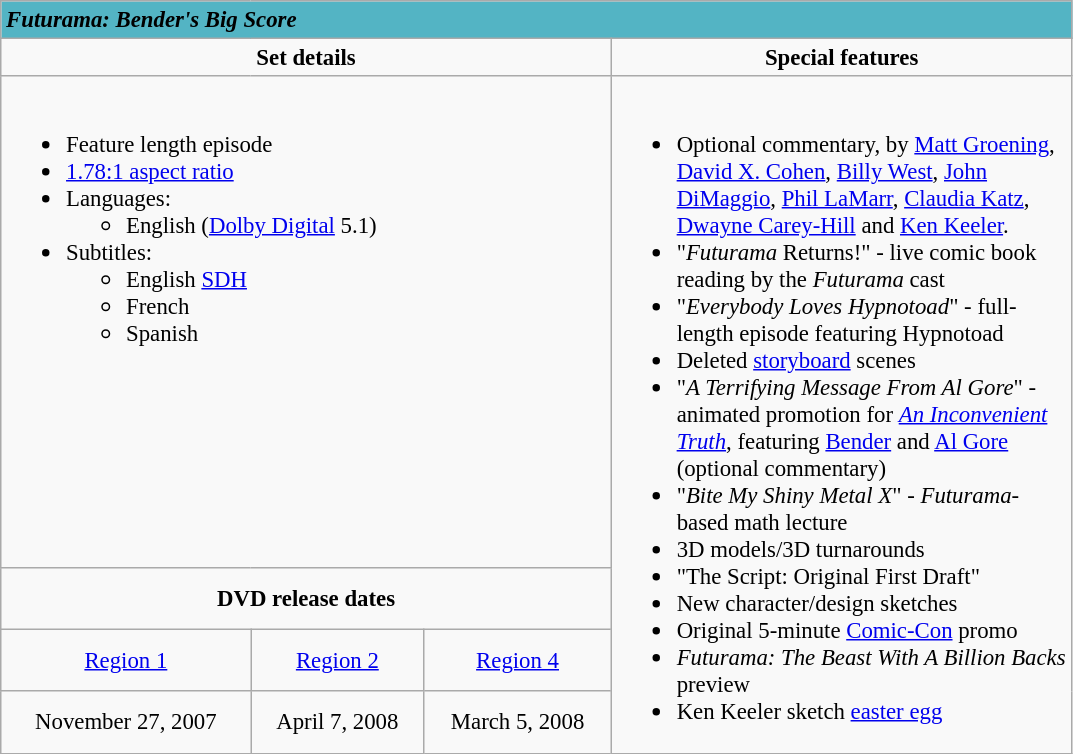<table class="wikitable" style="font-size:95%;">
<tr>
<td colspan="5" style="background-color: #53b4c4;"><strong><em>Futurama: Bender's Big Score</em></strong></td>
</tr>
<tr valign="top">
<td align="center" width="400" colspan="3"><strong>Set details</strong></td>
<td width="300" align="center"><strong>Special features</strong></td>
</tr>
<tr valign="top">
<td colspan="3" align="left" width="400"><br><ul><li>Feature length episode</li><li><a href='#'>1.78:1 aspect ratio</a></li><li>Languages:<ul><li>English (<a href='#'>Dolby Digital</a> 5.1)</li></ul></li><li>Subtitles:<ul><li>English <a href='#'>SDH</a></li><li>French</li><li>Spanish</li></ul></li></ul></td>
<td rowspan="4" align="left" width="300"><br><ul><li>Optional commentary, by <a href='#'>Matt Groening</a>, <a href='#'>David X. Cohen</a>, <a href='#'>Billy West</a>, <a href='#'>John DiMaggio</a>, <a href='#'>Phil LaMarr</a>, <a href='#'>Claudia Katz</a>, <a href='#'>Dwayne Carey-Hill</a> and <a href='#'>Ken Keeler</a>.</li><li>"<em>Futurama</em> Returns!" - live comic book reading by the <em>Futurama</em> cast</li><li>"<em>Everybody Loves Hypnotoad</em>" - full-length episode featuring Hypnotoad</li><li>Deleted <a href='#'>storyboard</a> scenes</li><li>"<em>A Terrifying Message From Al Gore</em>" - animated promotion for <em><a href='#'>An Inconvenient Truth</a></em>, featuring <a href='#'>Bender</a> and <a href='#'>Al Gore</a> (optional commentary)</li><li>"<em>Bite My Shiny Metal X</em>" - <em>Futurama</em>-based math lecture</li><li>3D models/3D turnarounds</li><li>"The Script: Original First Draft"</li><li>New character/design sketches</li><li>Original 5-minute <a href='#'>Comic-Con</a> promo</li><li><em>Futurama: The Beast With A Billion Backs</em> preview</li><li>Ken Keeler sketch <a href='#'>easter egg</a></li></ul></td>
</tr>
<tr>
<td colspan="3" align="center"><strong>DVD release dates</strong></td>
</tr>
<tr>
<td align="center"><a href='#'>Region 1</a></td>
<td align="center"><a href='#'>Region 2</a></td>
<td align="center"><a href='#'>Region 4</a></td>
</tr>
<tr>
<td align="center">November 27, 2007</td>
<td align="center">April 7, 2008</td>
<td align="center">March 5, 2008</td>
</tr>
</table>
